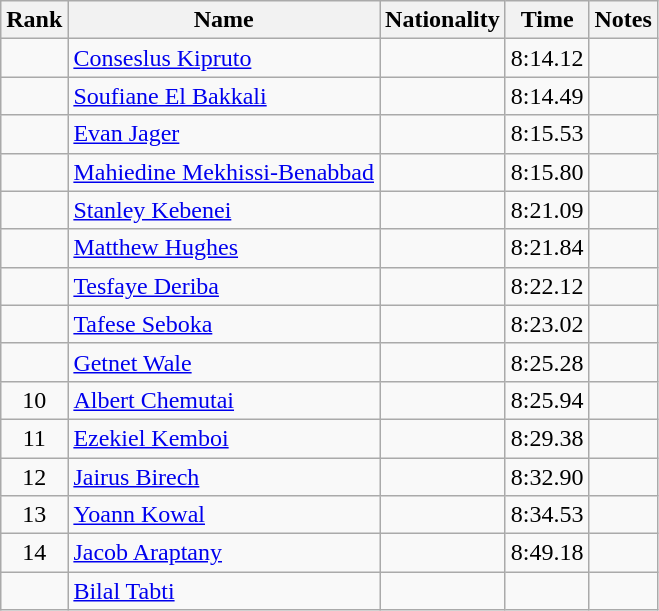<table class="wikitable sortable" style="text-align:center">
<tr>
<th data-sort-type="number">Rank</th>
<th>Name</th>
<th>Nationality</th>
<th>Time</th>
<th>Notes</th>
</tr>
<tr>
<td></td>
<td align=left><a href='#'>Conseslus Kipruto</a></td>
<td align=left></td>
<td>8:14.12</td>
<td></td>
</tr>
<tr>
<td></td>
<td align=left><a href='#'>Soufiane El Bakkali</a></td>
<td align=left></td>
<td>8:14.49</td>
<td></td>
</tr>
<tr>
<td></td>
<td align=left><a href='#'>Evan Jager</a></td>
<td align=left></td>
<td>8:15.53</td>
<td></td>
</tr>
<tr>
<td></td>
<td align=left><a href='#'>Mahiedine Mekhissi-Benabbad</a></td>
<td align=left></td>
<td>8:15.80</td>
<td></td>
</tr>
<tr>
<td></td>
<td align=left><a href='#'>Stanley Kebenei</a></td>
<td align=left></td>
<td>8:21.09</td>
<td></td>
</tr>
<tr>
<td></td>
<td align=left><a href='#'>Matthew Hughes</a></td>
<td align=left></td>
<td>8:21.84</td>
<td></td>
</tr>
<tr>
<td></td>
<td align=left><a href='#'>Tesfaye Deriba</a></td>
<td align=left></td>
<td>8:22.12</td>
<td></td>
</tr>
<tr>
<td></td>
<td align=left><a href='#'>Tafese Seboka</a></td>
<td align=left></td>
<td>8:23.02</td>
<td></td>
</tr>
<tr>
<td></td>
<td align=left><a href='#'>Getnet Wale</a></td>
<td align=left></td>
<td>8:25.28</td>
<td></td>
</tr>
<tr>
<td>10</td>
<td align=left><a href='#'>Albert Chemutai</a></td>
<td align=left></td>
<td>8:25.94</td>
<td></td>
</tr>
<tr>
<td>11</td>
<td align=left><a href='#'>Ezekiel Kemboi</a></td>
<td align=left></td>
<td>8:29.38</td>
<td></td>
</tr>
<tr>
<td>12</td>
<td align=left><a href='#'>Jairus Birech</a></td>
<td align=left></td>
<td>8:32.90</td>
<td></td>
</tr>
<tr>
<td>13</td>
<td align=left><a href='#'>Yoann Kowal</a></td>
<td align=left></td>
<td>8:34.53</td>
<td></td>
</tr>
<tr>
<td>14</td>
<td align=left><a href='#'>Jacob Araptany</a></td>
<td align=left></td>
<td>8:49.18</td>
<td></td>
</tr>
<tr>
<td></td>
<td align=left><a href='#'>Bilal Tabti</a></td>
<td align=left></td>
<td></td>
<td></td>
</tr>
</table>
